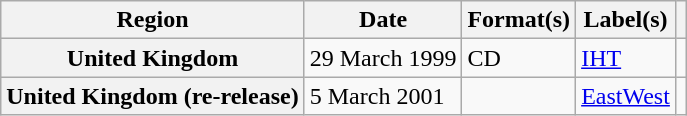<table class="wikitable plainrowheaders">
<tr>
<th scope="col">Region</th>
<th scope="col">Date</th>
<th scope="col">Format(s)</th>
<th scope="col">Label(s)</th>
<th scope="col"></th>
</tr>
<tr>
<th scope="row">United Kingdom</th>
<td>29 March 1999</td>
<td>CD</td>
<td><a href='#'>IHT</a></td>
<td></td>
</tr>
<tr>
<th scope="row">United Kingdom (re-release)</th>
<td>5 March 2001</td>
<td></td>
<td><a href='#'>EastWest</a></td>
<td></td>
</tr>
</table>
